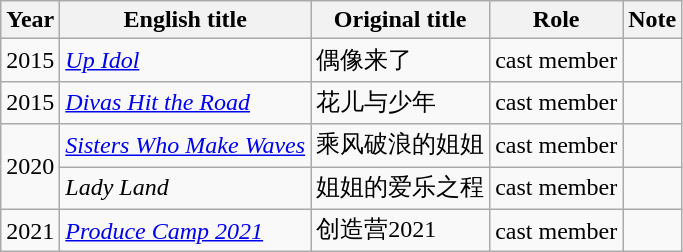<table class="wikitable sortable">
<tr>
<th>Year</th>
<th>English title</th>
<th>Original title</th>
<th>Role</th>
<th>Note</th>
</tr>
<tr>
<td>2015</td>
<td><em><a href='#'>Up Idol</a></em></td>
<td>偶像来了</td>
<td>cast member</td>
<td></td>
</tr>
<tr>
<td>2015</td>
<td><em><a href='#'>Divas Hit the Road</a></em></td>
<td>花儿与少年</td>
<td>cast member</td>
<td></td>
</tr>
<tr>
<td rowspan=2>2020</td>
<td><em><a href='#'>Sisters Who Make Waves</a></em></td>
<td>乘风破浪的姐姐</td>
<td>cast member</td>
<td></td>
</tr>
<tr>
<td><em>Lady Land</em></td>
<td>姐姐的爱乐之程</td>
<td>cast member</td>
<td></td>
</tr>
<tr>
<td>2021</td>
<td><em><a href='#'>Produce Camp 2021</a></em></td>
<td>创造营2021</td>
<td>cast member</td>
<td></td>
</tr>
</table>
